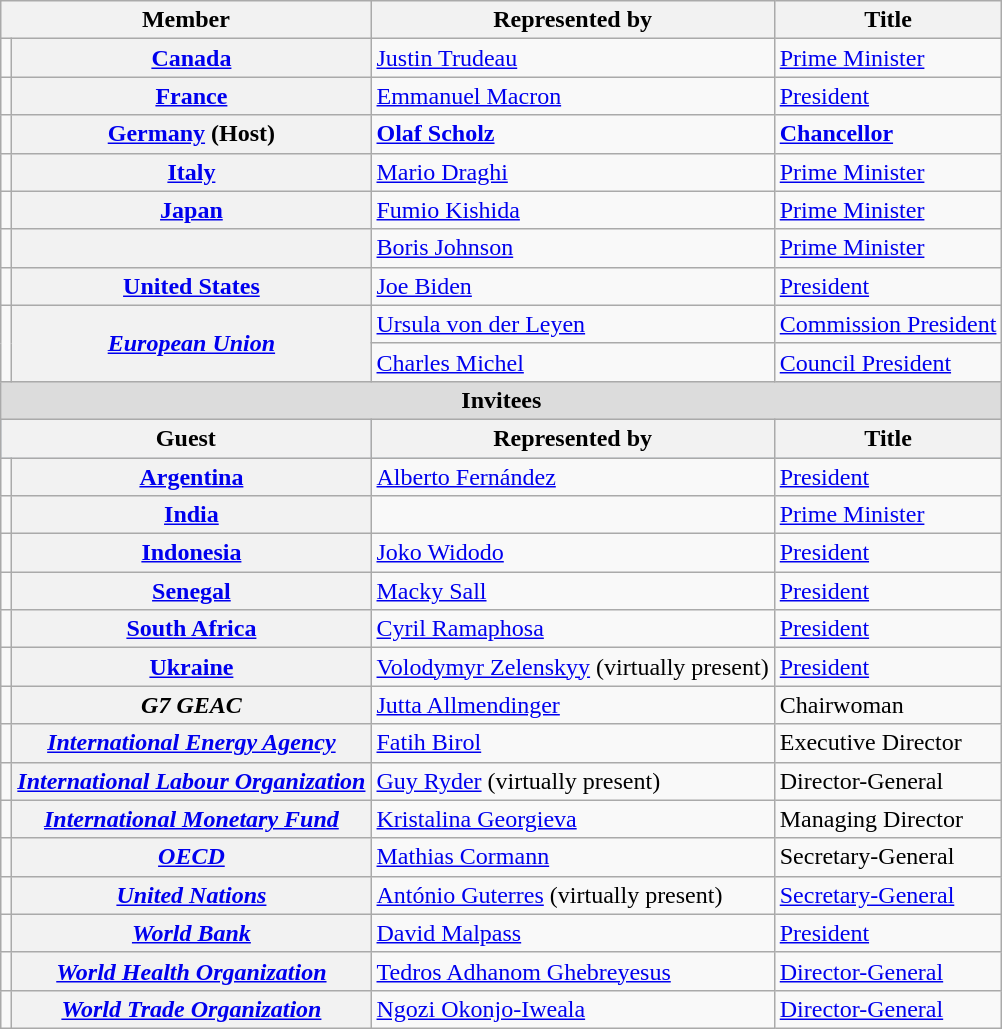<table class="wikitable plainrowheaders">
<tr>
<th scope="col" colspan="2">Member</th>
<th scope="col">Represented by</th>
<th scope="col">Title</th>
</tr>
<tr>
<td></td>
<th scope="row"><a href='#'>Canada</a></th>
<td><a href='#'>Justin Trudeau</a></td>
<td><a href='#'>Prime Minister</a></td>
</tr>
<tr>
<td></td>
<th scope="row"><a href='#'>France</a></th>
<td><a href='#'>Emmanuel Macron</a></td>
<td><a href='#'>President</a></td>
</tr>
<tr>
<td></td>
<th scope="row"><strong><a href='#'>Germany</a> (Host)</strong></th>
<td><strong><a href='#'>Olaf Scholz</a></strong></td>
<td><a href='#'><strong>Chancellor</strong></a></td>
</tr>
<tr>
<td></td>
<th scope="row"><a href='#'>Italy</a></th>
<td><a href='#'>Mario Draghi</a></td>
<td><a href='#'>Prime Minister</a></td>
</tr>
<tr>
<td></td>
<th scope="row"><a href='#'>Japan</a></th>
<td><a href='#'>Fumio Kishida</a></td>
<td><a href='#'>Prime Minister</a></td>
</tr>
<tr>
<td></td>
<th scope="row"></th>
<td><a href='#'>Boris Johnson</a></td>
<td><a href='#'>Prime Minister</a></td>
</tr>
<tr>
<td></td>
<th scope="row"><a href='#'>United States</a></th>
<td><a href='#'>Joe Biden</a></td>
<td><a href='#'>President</a></td>
</tr>
<tr>
<td rowspan="2"></td>
<th rowspan="2" scope="row"><em><a href='#'>European Union</a></em></th>
<td><a href='#'>Ursula von der Leyen</a></td>
<td><a href='#'>Commission President</a></td>
</tr>
<tr>
<td><a href='#'>Charles Michel</a></td>
<td><a href='#'>Council President</a></td>
</tr>
<tr>
<td colspan="4" style="text-align: center; background:Gainsboro"><strong>Invitees</strong></td>
</tr>
<tr style="background:LightSteelBlue; text-align:center;">
<th scope="col" colspan=2>Guest</th>
<th scope="col">Represented by</th>
<th scope="col">Title</th>
</tr>
<tr>
<td></td>
<th scope="row"><a href='#'>Argentina</a></th>
<td><a href='#'>Alberto Fernández</a></td>
<td><a href='#'>President</a></td>
</tr>
<tr>
<td></td>
<th scope="row"><a href='#'>India</a></th>
<td></td>
<td><a href='#'>Prime Minister</a></td>
</tr>
<tr>
<td></td>
<th scope="row"><a href='#'>Indonesia</a></th>
<td><a href='#'>Joko Widodo</a></td>
<td><a href='#'>President</a></td>
</tr>
<tr>
<td></td>
<th scope="row"><a href='#'>Senegal</a></th>
<td><a href='#'>Macky Sall</a></td>
<td><a href='#'>President</a></td>
</tr>
<tr>
<td></td>
<th scope="row"><a href='#'>South Africa</a></th>
<td><a href='#'>Cyril Ramaphosa</a></td>
<td><a href='#'>President</a></td>
</tr>
<tr>
<td></td>
<th scope="row"><a href='#'>Ukraine</a></th>
<td><a href='#'>Volodymyr Zelenskyy</a> (virtually present)</td>
<td><a href='#'>President</a></td>
</tr>
<tr>
<td></td>
<th scope="row"><em>G7 GEAC</em></th>
<td><a href='#'>Jutta Allmendinger</a></td>
<td>Chairwoman</td>
</tr>
<tr>
<td></td>
<th scope="row"><em><a href='#'>International Energy Agency</a></em></th>
<td><a href='#'>Fatih Birol</a></td>
<td>Executive Director</td>
</tr>
<tr>
<td></td>
<th scope="row"><em><a href='#'>International Labour Organization</a></em></th>
<td><a href='#'>Guy Ryder</a> (virtually present)</td>
<td>Director-General</td>
</tr>
<tr>
<td></td>
<th scope="row"><em><a href='#'>International Monetary Fund</a></em></th>
<td><a href='#'>Kristalina Georgieva</a></td>
<td>Managing Director</td>
</tr>
<tr>
<td></td>
<th scope="row"><em><a href='#'>OECD</a></em></th>
<td><a href='#'>Mathias Cormann</a></td>
<td>Secretary-General</td>
</tr>
<tr>
<td></td>
<th scope="row"><em><a href='#'>United Nations</a></em></th>
<td><a href='#'>António Guterres</a>  (virtually present)</td>
<td><a href='#'>Secretary-General</a></td>
</tr>
<tr>
<td></td>
<th scope="row"><em><a href='#'>World Bank</a></em></th>
<td><a href='#'>David Malpass</a></td>
<td><a href='#'>President</a></td>
</tr>
<tr>
<td></td>
<th scope="row"><em><a href='#'>World Health Organization</a></em></th>
<td><a href='#'>Tedros Adhanom Ghebreyesus</a></td>
<td><a href='#'>Director-General</a></td>
</tr>
<tr>
<td></td>
<th scope="row"><em><a href='#'>World Trade Organization</a></em></th>
<td><a href='#'>Ngozi Okonjo-Iweala</a></td>
<td><a href='#'>Director-General</a></td>
</tr>
</table>
